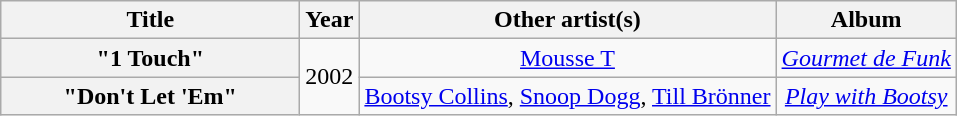<table class="wikitable plainrowheaders" style="text-align:center">
<tr>
<th scope="col" style="width:12em;">Title</th>
<th scope="col">Year</th>
<th scope="col">Other artist(s)</th>
<th scope="col">Album</th>
</tr>
<tr>
<th scope="row">"1 Touch"</th>
<td rowspan="2">2002</td>
<td><a href='#'>Mousse T</a></td>
<td><em><a href='#'>Gourmet de Funk</a></em></td>
</tr>
<tr>
<th scope="row">"Don't Let 'Em"</th>
<td><a href='#'>Bootsy Collins</a>, <a href='#'>Snoop Dogg</a>, <a href='#'>Till Brönner</a></td>
<td><em><a href='#'>Play with Bootsy</a></em></td>
</tr>
</table>
